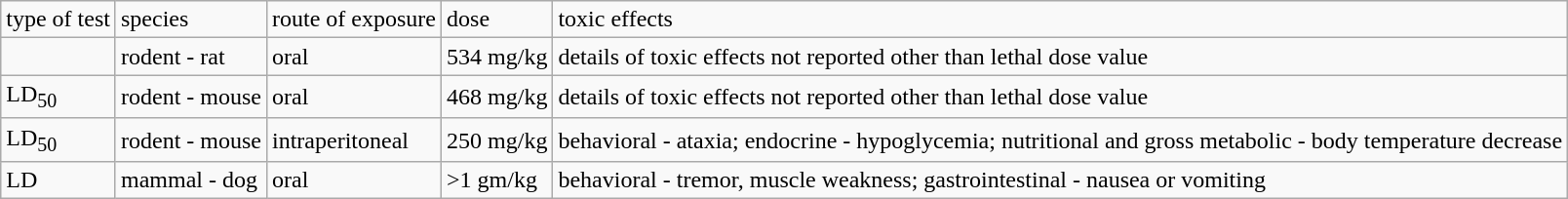<table class="wikitable">
<tr>
<td>type of test</td>
<td>species</td>
<td>route of exposure</td>
<td>dose</td>
<td>toxic effects</td>
</tr>
<tr>
<td></td>
<td>rodent - rat</td>
<td>oral</td>
<td>534 mg/kg</td>
<td>details of toxic effects not reported other than lethal dose value</td>
</tr>
<tr>
<td>LD<sub>50</sub></td>
<td>rodent - mouse</td>
<td>oral</td>
<td>468 mg/kg</td>
<td>details of toxic effects not reported other than lethal dose value</td>
</tr>
<tr>
<td>LD<sub>50</sub></td>
<td>rodent - mouse</td>
<td>intraperitoneal</td>
<td>250 mg/kg</td>
<td>behavioral - ataxia; endocrine - hypoglycemia; nutritional and gross metabolic - body temperature decrease</td>
</tr>
<tr>
<td>LD</td>
<td>mammal - dog</td>
<td>oral</td>
<td>>1 gm/kg</td>
<td>behavioral - tremor, muscle weakness; gastrointestinal - nausea or vomiting</td>
</tr>
</table>
